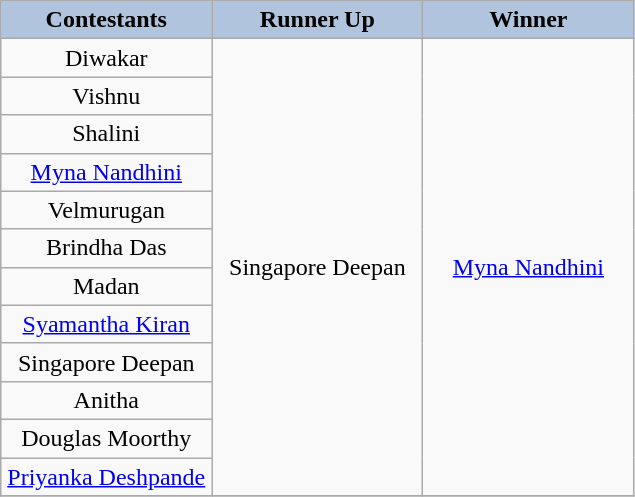<table class="wikitable" style="text-align:center;">
<tr>
<th style="width:100pt; background:LightSteelBlue;">Contestants</th>
<th style="width:100pt; background:LightSteelBlue;">Runner Up</th>
<th style="width:100pt; background:LightSteelBlue;">Winner</th>
</tr>
<tr>
<td>Diwakar</td>
<td rowspan="12">Singapore Deepan</td>
<td rowspan="12"><a href='#'>Myna Nandhini</a></td>
</tr>
<tr>
<td>Vishnu</td>
</tr>
<tr>
<td>Shalini</td>
</tr>
<tr>
<td><a href='#'>Myna Nandhini</a></td>
</tr>
<tr>
<td>Velmurugan</td>
</tr>
<tr>
<td>Brindha Das</td>
</tr>
<tr>
<td>Madan</td>
</tr>
<tr>
<td><a href='#'>Syamantha Kiran</a></td>
</tr>
<tr>
<td>Singapore Deepan</td>
</tr>
<tr>
<td>Anitha</td>
</tr>
<tr>
<td>Douglas Moorthy</td>
</tr>
<tr>
<td><a href='#'>Priyanka Deshpande</a></td>
</tr>
<tr>
</tr>
</table>
